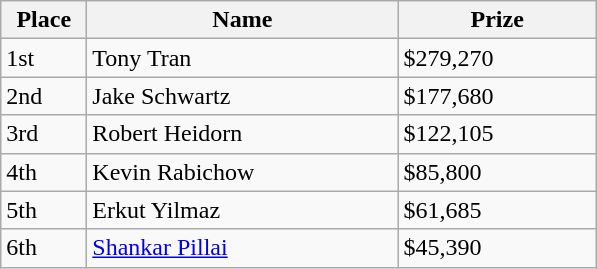<table class="wikitable">
<tr>
<th style="width:50px;">Place</th>
<th style="width:200px;">Name</th>
<th style="width:125px;">Prize</th>
</tr>
<tr>
<td>1st</td>
<td> Tony Tran</td>
<td>$279,270</td>
</tr>
<tr>
<td>2nd</td>
<td> Jake Schwartz</td>
<td>$177,680</td>
</tr>
<tr>
<td>3rd</td>
<td> Robert Heidorn</td>
<td>$122,105</td>
</tr>
<tr>
<td>4th</td>
<td> Kevin Rabichow</td>
<td>$85,800</td>
</tr>
<tr>
<td>5th</td>
<td>  Erkut Yilmaz</td>
<td>$61,685</td>
</tr>
<tr>
<td>6th</td>
<td>  <a href='#'>Shankar Pillai</a></td>
<td>$45,390</td>
</tr>
</table>
